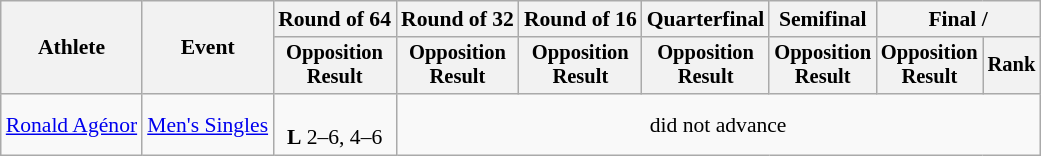<table class=wikitable style=font-size:90%;text-align:center>
<tr>
<th rowspan=2>Athlete</th>
<th rowspan=2>Event</th>
<th>Round of 64</th>
<th>Round of 32</th>
<th>Round of 16</th>
<th>Quarterfinal</th>
<th>Semifinal</th>
<th colspan=2>Final / </th>
</tr>
<tr style=font-size:95%>
<th>Opposition<br>Result</th>
<th>Opposition<br>Result</th>
<th>Opposition<br>Result</th>
<th>Opposition<br>Result</th>
<th>Opposition<br>Result</th>
<th>Opposition<br>Result</th>
<th>Rank</th>
</tr>
<tr>
<td align=left><a href='#'>Ronald Agénor</a></td>
<td align=left rowspan=3><a href='#'>Men's Singles</a></td>
<td><br><strong>L</strong> 2–6, 4–6</td>
<td colspan=6>did not advance</td>
</tr>
</table>
